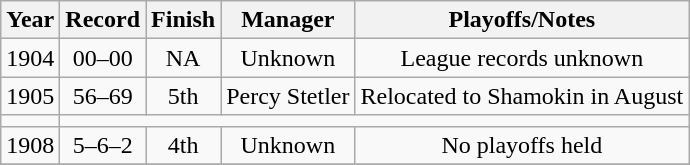<table class="wikitable" style="text-align:center">
<tr>
<th>Year</th>
<th>Record</th>
<th>Finish</th>
<th>Manager</th>
<th>Playoffs/Notes</th>
</tr>
<tr>
<td>1904</td>
<td>00–00</td>
<td>NA</td>
<td>Unknown</td>
<td>League records unknown</td>
</tr>
<tr>
<td>1905</td>
<td>56–69</td>
<td>5th</td>
<td>Percy Stetler</td>
<td>Relocated to Shamokin in August</td>
</tr>
<tr>
<td></td>
</tr>
<tr>
<td>1908</td>
<td>5–6–2</td>
<td>4th</td>
<td>Unknown</td>
<td>No playoffs held</td>
</tr>
<tr>
</tr>
</table>
